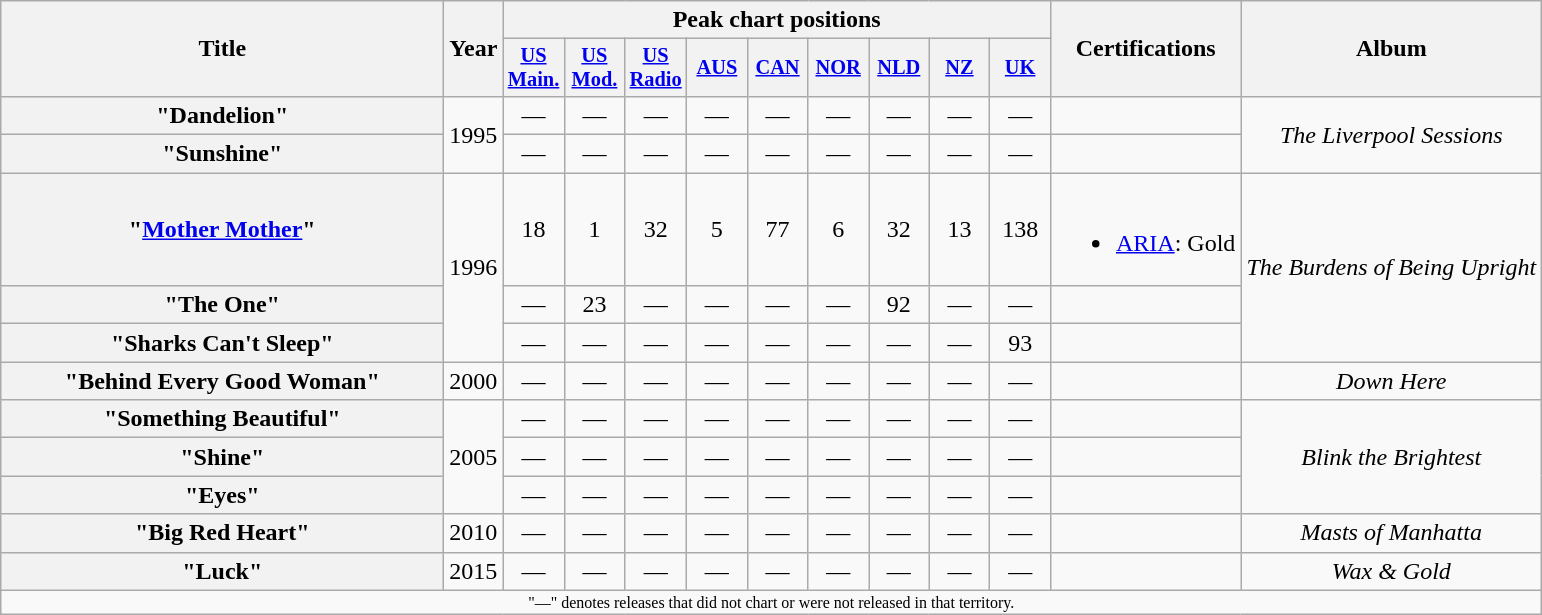<table class="wikitable plainrowheaders" style="text-align:center;">
<tr>
<th scope="col" rowspan="2" style="width:18em;">Title</th>
<th scope="col" rowspan="2">Year</th>
<th colspan="9" scope="col">Peak chart positions</th>
<th rowspan="2">Certifications</th>
<th rowspan="2" scope="col">Album</th>
</tr>
<tr>
<th style="width:2.5em;font-size:85%"><a href='#'>US<br>Main.</a><br></th>
<th style="width:2.5em;font-size:85%"><a href='#'>US Mod.</a><br></th>
<th style="width:2.5em;font-size:85%"><a href='#'>US<br>Radio</a><br></th>
<th style="width:2.5em;font-size:85%"><a href='#'>AUS</a><br></th>
<th style="width:2.5em;font-size:85%"><a href='#'>CAN</a><br></th>
<th style="width:2.5em;font-size:85%"><a href='#'>NOR</a><br></th>
<th style="width:2.5em;font-size:85%"><a href='#'>NLD</a><br></th>
<th style="width:2.5em;font-size:85%"><a href='#'>NZ</a><br></th>
<th style="width:2.5em;font-size:85%"><a href='#'>UK</a><br></th>
</tr>
<tr>
<th scope="row">"Dandelion"</th>
<td rowspan="2">1995</td>
<td>—</td>
<td>—</td>
<td>—</td>
<td>—</td>
<td>—</td>
<td>—</td>
<td>—</td>
<td>—</td>
<td>—</td>
<td></td>
<td rowspan="2"><em>The Liverpool Sessions</em></td>
</tr>
<tr>
<th scope="row">"Sunshine"</th>
<td>—</td>
<td>—</td>
<td>—</td>
<td>—</td>
<td>—</td>
<td>—</td>
<td>—</td>
<td>—</td>
<td>—</td>
<td></td>
</tr>
<tr>
<th scope="row">"<a href='#'>Mother Mother</a>"</th>
<td rowspan="3">1996</td>
<td>18</td>
<td>1</td>
<td>32</td>
<td>5</td>
<td>77</td>
<td>6</td>
<td>32</td>
<td>13</td>
<td>138</td>
<td><br><ul><li><a href='#'>ARIA</a>: Gold</li></ul></td>
<td rowspan="3"><em>The Burdens of Being Upright</em></td>
</tr>
<tr>
<th scope="row">"The One"</th>
<td>—</td>
<td>23</td>
<td>—</td>
<td>—</td>
<td>—</td>
<td>—</td>
<td>92</td>
<td>—</td>
<td>—</td>
<td></td>
</tr>
<tr>
<th scope="row">"Sharks Can't Sleep"</th>
<td>—</td>
<td>—</td>
<td>—</td>
<td>—</td>
<td>—</td>
<td>—</td>
<td>—</td>
<td>—</td>
<td>93</td>
<td></td>
</tr>
<tr>
<th scope="row">"Behind Every Good Woman"</th>
<td>2000</td>
<td>—</td>
<td>—</td>
<td>—</td>
<td>—</td>
<td>—</td>
<td>—</td>
<td>—</td>
<td>—</td>
<td>—</td>
<td></td>
<td><em>Down Here</em></td>
</tr>
<tr>
<th scope="row">"Something Beautiful"</th>
<td rowspan="3">2005</td>
<td>—</td>
<td>—</td>
<td>—</td>
<td>—</td>
<td>—</td>
<td>—</td>
<td>—</td>
<td>—</td>
<td>—</td>
<td></td>
<td rowspan="3"><em>Blink the Brightest</em></td>
</tr>
<tr>
<th scope="row">"Shine"</th>
<td>—</td>
<td>—</td>
<td>—</td>
<td>—</td>
<td>—</td>
<td>—</td>
<td>—</td>
<td>—</td>
<td>—</td>
<td></td>
</tr>
<tr>
<th scope="row">"Eyes"</th>
<td>—</td>
<td>—</td>
<td>—</td>
<td>—</td>
<td>—</td>
<td>—</td>
<td>—</td>
<td>—</td>
<td>—</td>
<td></td>
</tr>
<tr>
<th scope="row">"Big Red Heart"</th>
<td>2010</td>
<td>—</td>
<td>—</td>
<td>—</td>
<td>—</td>
<td>—</td>
<td>—</td>
<td>—</td>
<td>—</td>
<td>—</td>
<td></td>
<td><em>Masts of Manhatta</em></td>
</tr>
<tr>
<th scope="row">"Luck"</th>
<td>2015</td>
<td>—</td>
<td>—</td>
<td>—</td>
<td>—</td>
<td>—</td>
<td>—</td>
<td>—</td>
<td>—</td>
<td>—</td>
<td></td>
<td><em>Wax & Gold</em></td>
</tr>
<tr>
<td colspan="13" style="text-align:center; font-size:8pt;">"—" denotes releases that did not chart or were not released in that territory.</td>
</tr>
</table>
